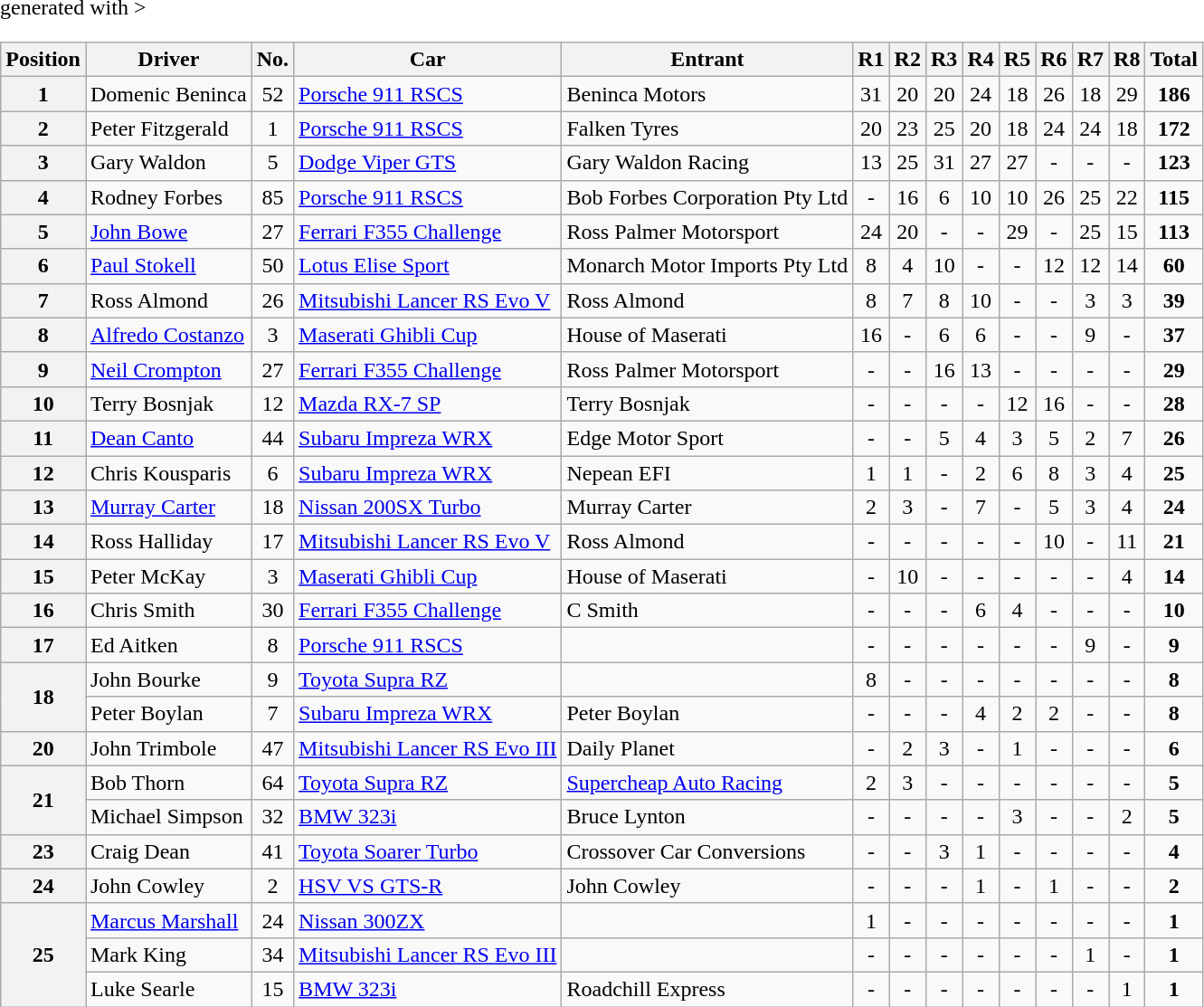<table class="wikitable" <hiddentext>generated with >
<tr style="font-weight:bold">
<th>Position</th>
<th>Driver</th>
<th>No.</th>
<th>Car</th>
<th>Entrant</th>
<th>R1</th>
<th>R2</th>
<th>R3</th>
<th>R4</th>
<th>R5</th>
<th>R6</th>
<th>R7</th>
<th>R8</th>
<th>Total</th>
</tr>
<tr>
<th>1</th>
<td>Domenic Beninca</td>
<td align="center">52</td>
<td><a href='#'>Porsche 911 RSCS</a></td>
<td>Beninca Motors</td>
<td align="center">31</td>
<td align="center">20</td>
<td align="center">20</td>
<td align="center">24</td>
<td align="center">18</td>
<td align="center">26</td>
<td align="center">18</td>
<td align="center">29</td>
<td align="center"><strong>186</strong></td>
</tr>
<tr>
<th>2</th>
<td>Peter Fitzgerald</td>
<td align="center">1</td>
<td><a href='#'>Porsche 911 RSCS</a></td>
<td>Falken Tyres</td>
<td align="center">20</td>
<td align="center">23</td>
<td align="center">25</td>
<td align="center">20</td>
<td align="center">18</td>
<td align="center">24</td>
<td align="center">24</td>
<td align="center">18</td>
<td align="center"><strong>172</strong></td>
</tr>
<tr>
<th>3</th>
<td>Gary Waldon</td>
<td align="center">5</td>
<td><a href='#'>Dodge Viper GTS</a></td>
<td>Gary Waldon Racing</td>
<td align="center">13</td>
<td align="center">25</td>
<td align="center">31</td>
<td align="center">27</td>
<td align="center">27</td>
<td align="center">-</td>
<td align="center">-</td>
<td align="center">-</td>
<td align="center"><strong>123</strong></td>
</tr>
<tr>
<th>4</th>
<td>Rodney Forbes</td>
<td align="center">85</td>
<td><a href='#'>Porsche 911 RSCS</a></td>
<td>Bob Forbes Corporation Pty Ltd</td>
<td align="center">-</td>
<td align="center">16</td>
<td align="center">6</td>
<td align="center">10</td>
<td align="center">10</td>
<td align="center">26</td>
<td align="center">25</td>
<td align="center">22</td>
<td align="center"><strong>115</strong></td>
</tr>
<tr>
<th>5</th>
<td><a href='#'>John Bowe</a></td>
<td align="center">27</td>
<td><a href='#'>Ferrari F355 Challenge</a></td>
<td>Ross Palmer Motorsport</td>
<td align="center">24</td>
<td align="center">20</td>
<td align="center">-</td>
<td align="center">-</td>
<td align="center">29</td>
<td align="center">-</td>
<td align="center">25</td>
<td align="center">15</td>
<td align="center"><strong>113</strong></td>
</tr>
<tr>
<th>6</th>
<td><a href='#'>Paul Stokell</a></td>
<td align="center">50</td>
<td><a href='#'>Lotus Elise Sport</a></td>
<td>Monarch Motor Imports Pty Ltd</td>
<td align="center">8</td>
<td align="center">4</td>
<td align="center">10</td>
<td align="center">-</td>
<td align="center">-</td>
<td align="center">12</td>
<td align="center">12</td>
<td align="center">14</td>
<td align="center"><strong>60</strong></td>
</tr>
<tr>
<th>7</th>
<td>Ross Almond</td>
<td align="center">26</td>
<td><a href='#'>Mitsubishi Lancer RS Evo V</a></td>
<td>Ross Almond</td>
<td align="center">8</td>
<td align="center">7</td>
<td align="center">8</td>
<td align="center">10</td>
<td align="center">-</td>
<td align="center">-</td>
<td align="center">3</td>
<td align="center">3</td>
<td align="center"><strong>39</strong></td>
</tr>
<tr>
<th>8</th>
<td><a href='#'>Alfredo Costanzo</a></td>
<td align="center">3</td>
<td><a href='#'>Maserati Ghibli Cup</a></td>
<td>House of Maserati</td>
<td align="center">16</td>
<td align="center">-</td>
<td align="center">6</td>
<td align="center">6</td>
<td align="center">-</td>
<td align="center">-</td>
<td align="center">9</td>
<td align="center">-</td>
<td align="center"><strong>37</strong></td>
</tr>
<tr>
<th>9</th>
<td><a href='#'>Neil Crompton</a></td>
<td align="center">27</td>
<td><a href='#'>Ferrari F355 Challenge</a></td>
<td>Ross Palmer Motorsport</td>
<td align="center">-</td>
<td align="center">-</td>
<td align="center">16</td>
<td align="center">13</td>
<td align="center">-</td>
<td align="center">-</td>
<td align="center">-</td>
<td align="center">-</td>
<td align="center"><strong>29</strong></td>
</tr>
<tr>
<th>10</th>
<td>Terry Bosnjak</td>
<td align="center">12</td>
<td><a href='#'>Mazda RX-7 SP</a></td>
<td>Terry Bosnjak</td>
<td align="center">-</td>
<td align="center">-</td>
<td align="center">-</td>
<td align="center">-</td>
<td align="center">12</td>
<td align="center">16</td>
<td align="center">-</td>
<td align="center">-</td>
<td align="center"><strong>28</strong></td>
</tr>
<tr>
<th>11</th>
<td><a href='#'>Dean Canto</a></td>
<td align="center">44</td>
<td><a href='#'>Subaru Impreza WRX</a></td>
<td>Edge Motor Sport</td>
<td align="center">-</td>
<td align="center">-</td>
<td align="center">5</td>
<td align="center">4</td>
<td align="center">3</td>
<td align="center">5</td>
<td align="center">2</td>
<td align="center">7</td>
<td align="center"><strong>26</strong></td>
</tr>
<tr>
<th>12</th>
<td>Chris Kousparis</td>
<td align="center">6</td>
<td><a href='#'>Subaru Impreza WRX</a></td>
<td>Nepean EFI</td>
<td align="center">1</td>
<td align="center">1</td>
<td align="center">-</td>
<td align="center">2</td>
<td align="center">6</td>
<td align="center">8</td>
<td align="center">3</td>
<td align="center">4</td>
<td align="center"><strong>25</strong></td>
</tr>
<tr>
<th>13</th>
<td><a href='#'>Murray Carter</a></td>
<td align="center">18</td>
<td><a href='#'>Nissan 200SX Turbo</a></td>
<td>Murray Carter</td>
<td align="center">2</td>
<td align="center">3</td>
<td align="center">-</td>
<td align="center">7</td>
<td align="center">-</td>
<td align="center">5</td>
<td align="center">3</td>
<td align="center">4</td>
<td align="center"><strong>24</strong></td>
</tr>
<tr>
<th>14</th>
<td>Ross Halliday</td>
<td align="center">17</td>
<td><a href='#'>Mitsubishi Lancer RS Evo V</a></td>
<td>Ross Almond</td>
<td align="center">-</td>
<td align="center">-</td>
<td align="center">-</td>
<td align="center">-</td>
<td align="center">-</td>
<td align="center">10</td>
<td align="center">-</td>
<td align="center">11</td>
<td align="center"><strong>21</strong></td>
</tr>
<tr>
<th>15</th>
<td>Peter McKay</td>
<td align="center">3</td>
<td><a href='#'>Maserati Ghibli Cup</a></td>
<td>House of Maserati</td>
<td align="center">-</td>
<td align="center">10</td>
<td align="center">-</td>
<td align="center">-</td>
<td align="center">-</td>
<td align="center">-</td>
<td align="center">-</td>
<td align="center">4</td>
<td align="center"><strong>14</strong></td>
</tr>
<tr>
<th>16</th>
<td>Chris Smith</td>
<td align="center">30</td>
<td><a href='#'>Ferrari F355 Challenge</a></td>
<td>C Smith</td>
<td align="center">-</td>
<td align="center">-</td>
<td align="center">-</td>
<td align="center">6</td>
<td align="center">4</td>
<td align="center">-</td>
<td align="center">-</td>
<td align="center">-</td>
<td align="center"><strong>10</strong></td>
</tr>
<tr>
<th>17</th>
<td>Ed Aitken</td>
<td align="center">8</td>
<td><a href='#'>Porsche 911 RSCS</a></td>
<td> </td>
<td align="center">-</td>
<td align="center">-</td>
<td align="center">-</td>
<td align="center">-</td>
<td align="center">-</td>
<td align="center">-</td>
<td align="center">9</td>
<td align="center">-</td>
<td align="center"><strong>9</strong></td>
</tr>
<tr>
<th rowspan=2>18</th>
<td>John Bourke</td>
<td align="center">9</td>
<td><a href='#'>Toyota Supra RZ</a></td>
<td> </td>
<td align="center">8</td>
<td align="center">-</td>
<td align="center">-</td>
<td align="center">-</td>
<td align="center">-</td>
<td align="center">-</td>
<td align="center">-</td>
<td align="center">-</td>
<td align="center"><strong>8</strong></td>
</tr>
<tr>
<td>Peter Boylan</td>
<td align="center">7</td>
<td><a href='#'>Subaru Impreza WRX</a></td>
<td>Peter Boylan</td>
<td align="center">-</td>
<td align="center">-</td>
<td align="center">-</td>
<td align="center">4</td>
<td align="center">2</td>
<td align="center">2</td>
<td align="center">-</td>
<td align="center">-</td>
<td align="center"><strong>8</strong></td>
</tr>
<tr>
<th>20</th>
<td>John Trimbole</td>
<td align="center">47</td>
<td><a href='#'>Mitsubishi Lancer RS Evo III</a></td>
<td>Daily Planet</td>
<td align="center">-</td>
<td align="center">2</td>
<td align="center">3</td>
<td align="center">-</td>
<td align="center">1</td>
<td align="center">-</td>
<td align="center">-</td>
<td align="center">-</td>
<td align="center"><strong>6</strong></td>
</tr>
<tr>
<th rowspan=2>21</th>
<td>Bob Thorn</td>
<td align="center">64</td>
<td><a href='#'>Toyota Supra RZ</a></td>
<td><a href='#'>Supercheap Auto Racing</a></td>
<td align="center">2</td>
<td align="center">3</td>
<td align="center">-</td>
<td align="center">-</td>
<td align="center">-</td>
<td align="center">-</td>
<td align="center">-</td>
<td align="center">-</td>
<td align="center"><strong>5</strong></td>
</tr>
<tr>
<td>Michael Simpson</td>
<td align="center">32</td>
<td><a href='#'>BMW 323i</a></td>
<td>Bruce Lynton</td>
<td align="center">-</td>
<td align="center">-</td>
<td align="center">-</td>
<td align="center">-</td>
<td align="center">3</td>
<td align="center">-</td>
<td align="center">-</td>
<td align="center">2</td>
<td align="center"><strong>5</strong></td>
</tr>
<tr>
<th>23</th>
<td>Craig Dean</td>
<td align="center">41</td>
<td><a href='#'>Toyota Soarer Turbo</a></td>
<td>Crossover Car Conversions</td>
<td align="center">-</td>
<td align="center">-</td>
<td align="center">3</td>
<td align="center">1</td>
<td align="center">-</td>
<td align="center">-</td>
<td align="center">-</td>
<td align="center">-</td>
<td align="center"><strong>4</strong></td>
</tr>
<tr>
<th>24</th>
<td>John Cowley</td>
<td align="center">2</td>
<td><a href='#'>HSV VS GTS-R</a></td>
<td>John Cowley</td>
<td align="center">-</td>
<td align="center">-</td>
<td align="center">-</td>
<td align="center">1</td>
<td align="center">-</td>
<td align="center">1</td>
<td align="center">-</td>
<td align="center">-</td>
<td align="center"><strong>2</strong></td>
</tr>
<tr>
<th rowspan=3>25</th>
<td><a href='#'>Marcus Marshall</a></td>
<td align="center">24</td>
<td><a href='#'>Nissan 300ZX</a></td>
<td> </td>
<td align="center">1</td>
<td align="center">-</td>
<td align="center">-</td>
<td align="center">-</td>
<td align="center">-</td>
<td align="center">-</td>
<td align="center">-</td>
<td align="center">-</td>
<td align="center"><strong>1</strong></td>
</tr>
<tr>
<td>Mark King</td>
<td align="center">34</td>
<td><a href='#'>Mitsubishi Lancer RS Evo III</a></td>
<td> </td>
<td align="center">-</td>
<td align="center">-</td>
<td align="center">-</td>
<td align="center">-</td>
<td align="center">-</td>
<td align="center">-</td>
<td align="center">1</td>
<td align="center">-</td>
<td align="center"><strong>1</strong></td>
</tr>
<tr>
<td>Luke Searle</td>
<td align="center">15</td>
<td><a href='#'>BMW 323i</a></td>
<td>Roadchill Express</td>
<td align="center">-</td>
<td align="center">-</td>
<td align="center">-</td>
<td align="center">-</td>
<td align="center">-</td>
<td align="center">-</td>
<td align="center">-</td>
<td align="center">1</td>
<td align="center"><strong>1</strong></td>
</tr>
</table>
